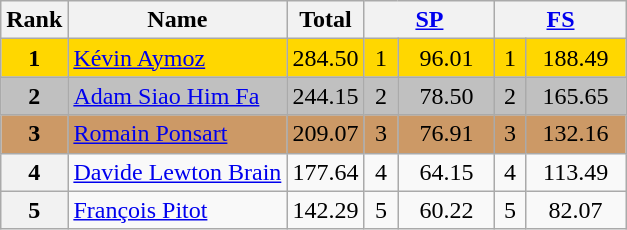<table class="wikitable sortable">
<tr>
<th>Rank</th>
<th>Name</th>
<th>Total</th>
<th colspan="2" width="80px"><a href='#'>SP</a></th>
<th colspan="2" width="80px"><a href='#'>FS</a></th>
</tr>
<tr bgcolor="gold">
<td align="center"><strong>1</strong></td>
<td><a href='#'>Kévin Aymoz</a></td>
<td align="center">284.50</td>
<td align="center">1</td>
<td align="center">96.01</td>
<td align="center">1</td>
<td align="center">188.49</td>
</tr>
<tr bgcolor="silver">
<td align="center"><strong>2</strong></td>
<td><a href='#'>Adam Siao Him Fa</a></td>
<td align="center">244.15</td>
<td align="center">2</td>
<td align="center">78.50</td>
<td align="center">2</td>
<td align="center">165.65</td>
</tr>
<tr bgcolor="cc9966">
<td align="center"><strong>3</strong></td>
<td><a href='#'>Romain Ponsart</a></td>
<td align="center">209.07</td>
<td align="center">3</td>
<td align="center">76.91</td>
<td align="center">3</td>
<td align="center">132.16</td>
</tr>
<tr>
<th>4</th>
<td> <a href='#'>Davide Lewton Brain</a></td>
<td align="center">177.64</td>
<td align="center">4</td>
<td align="center">64.15</td>
<td align="center">4</td>
<td align="center">113.49</td>
</tr>
<tr>
<th>5</th>
<td><a href='#'>François Pitot</a></td>
<td align="center">142.29</td>
<td align="center">5</td>
<td align="center">60.22</td>
<td align="center">5</td>
<td align="center">82.07</td>
</tr>
</table>
